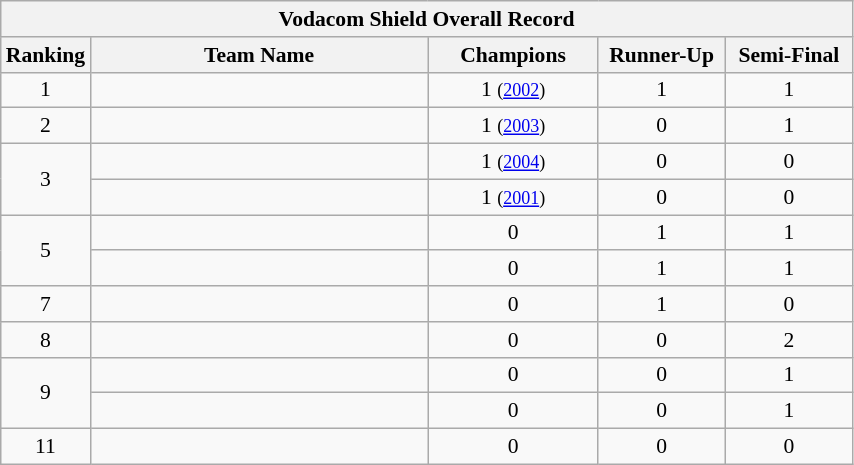<table class="wikitable sortable" style="text-align:center; font-size:90%; width:45%">
<tr>
<th colspan=5>Vodacom Shield Overall Record</th>
</tr>
<tr>
<th style="width:10%;">Ranking</th>
<th style="width:40%;">Team Name</th>
<th style="width:20%;">Champions</th>
<th style="width:15%;">Runner-Up</th>
<th style="width:15%;">Semi-Final</th>
</tr>
<tr>
<td>1</td>
<td align=left></td>
<td>1 <small>(<a href='#'>2002</a>)</small></td>
<td>1</td>
<td>1</td>
</tr>
<tr>
<td>2</td>
<td align=left></td>
<td>1 <small>(<a href='#'>2003</a>)</small></td>
<td>0</td>
<td>1</td>
</tr>
<tr>
<td rowspan=2>3</td>
<td align=left></td>
<td>1 <small>(<a href='#'>2004</a>)</small></td>
<td>0</td>
<td>0</td>
</tr>
<tr>
<td align=left></td>
<td>1 <small>(<a href='#'>2001</a>)</small></td>
<td>0</td>
<td>0</td>
</tr>
<tr>
<td rowspan=2>5</td>
<td align=left></td>
<td>0</td>
<td>1</td>
<td>1</td>
</tr>
<tr>
<td align=left></td>
<td>0</td>
<td>1</td>
<td>1</td>
</tr>
<tr>
<td>7</td>
<td align=left></td>
<td>0</td>
<td>1</td>
<td>0</td>
</tr>
<tr>
<td>8</td>
<td align=left></td>
<td>0</td>
<td>0</td>
<td>2</td>
</tr>
<tr>
<td rowspan=2>9</td>
<td align=left></td>
<td>0</td>
<td>0</td>
<td>1</td>
</tr>
<tr>
<td align=left></td>
<td>0</td>
<td>0</td>
<td>1</td>
</tr>
<tr>
<td>11</td>
<td align=left></td>
<td>0</td>
<td>0</td>
<td>0</td>
</tr>
</table>
